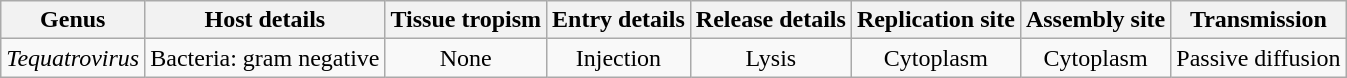<table class="wikitable sortable" style="text-align:center">
<tr>
<th>Genus</th>
<th>Host details</th>
<th>Tissue tropism</th>
<th>Entry details</th>
<th>Release details</th>
<th>Replication site</th>
<th>Assembly site</th>
<th>Transmission</th>
</tr>
<tr>
<td><em>Tequatrovirus</em></td>
<td>Bacteria: gram negative</td>
<td>None</td>
<td>Injection</td>
<td>Lysis</td>
<td>Cytoplasm</td>
<td>Cytoplasm</td>
<td>Passive diffusion</td>
</tr>
</table>
